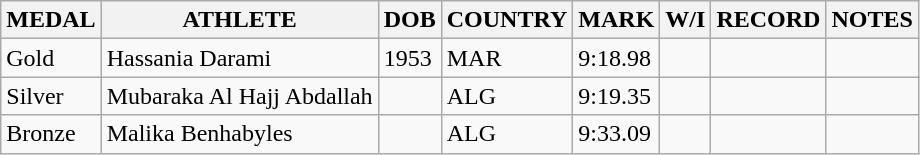<table class="wikitable">
<tr>
<th>MEDAL</th>
<th>ATHLETE</th>
<th>DOB</th>
<th>COUNTRY</th>
<th>MARK</th>
<th>W/I</th>
<th>RECORD</th>
<th>NOTES</th>
</tr>
<tr>
<td>Gold</td>
<td>Hassania Darami</td>
<td>1953</td>
<td>MAR</td>
<td>9:18.98</td>
<td></td>
<td></td>
<td></td>
</tr>
<tr>
<td>Silver</td>
<td>Mubaraka Al Hajj Abdallah</td>
<td></td>
<td>ALG</td>
<td>9:19.35</td>
<td></td>
<td></td>
<td></td>
</tr>
<tr>
<td>Bronze</td>
<td>Malika Benhabyles</td>
<td></td>
<td>ALG</td>
<td>9:33.09</td>
<td></td>
<td></td>
<td></td>
</tr>
</table>
